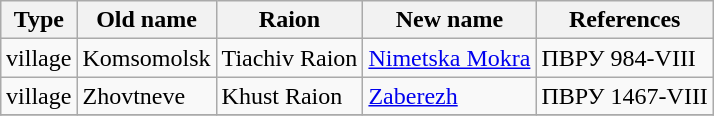<table class="wikitable sortable" style="margin:auto;">
<tr>
<th>Type</th>
<th>Old name</th>
<th>Raion</th>
<th>New name</th>
<th>References</th>
</tr>
<tr>
<td>village</td>
<td>Komsomolsk</td>
<td>Tiachiv Raion</td>
<td><a href='#'>Nimetska Mokra</a></td>
<td>ПВРУ 984-VIII</td>
</tr>
<tr>
<td>village</td>
<td>Zhovtneve</td>
<td>Khust Raion</td>
<td><a href='#'>Zaberezh</a></td>
<td>ПВРУ 1467-VIII</td>
</tr>
<tr>
</tr>
</table>
